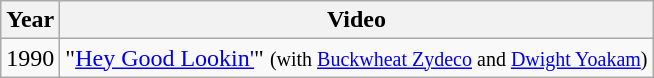<table class="wikitable">
<tr>
<th>Year</th>
<th>Video</th>
</tr>
<tr>
<td>1990</td>
<td>"<a href='#'>Hey Good Lookin'</a>" <small>(with <a href='#'>Buckwheat Zydeco</a> and <a href='#'>Dwight Yoakam</a>)</small></td>
</tr>
</table>
